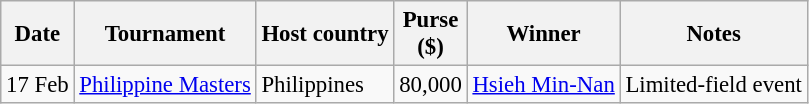<table class="wikitable" style="font-size:95%">
<tr>
<th>Date</th>
<th>Tournament</th>
<th>Host country</th>
<th>Purse<br>($)</th>
<th>Winner</th>
<th>Notes</th>
</tr>
<tr>
<td>17 Feb</td>
<td><a href='#'>Philippine Masters</a></td>
<td>Philippines</td>
<td align=right>80,000</td>
<td> <a href='#'>Hsieh Min-Nan</a></td>
<td>Limited-field event</td>
</tr>
</table>
